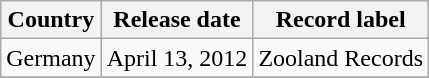<table class="wikitable">
<tr>
<th>Country</th>
<th>Release date</th>
<th>Record label</th>
</tr>
<tr>
<td>Germany</td>
<td>April 13, 2012</td>
<td>Zooland Records</td>
</tr>
<tr>
</tr>
</table>
